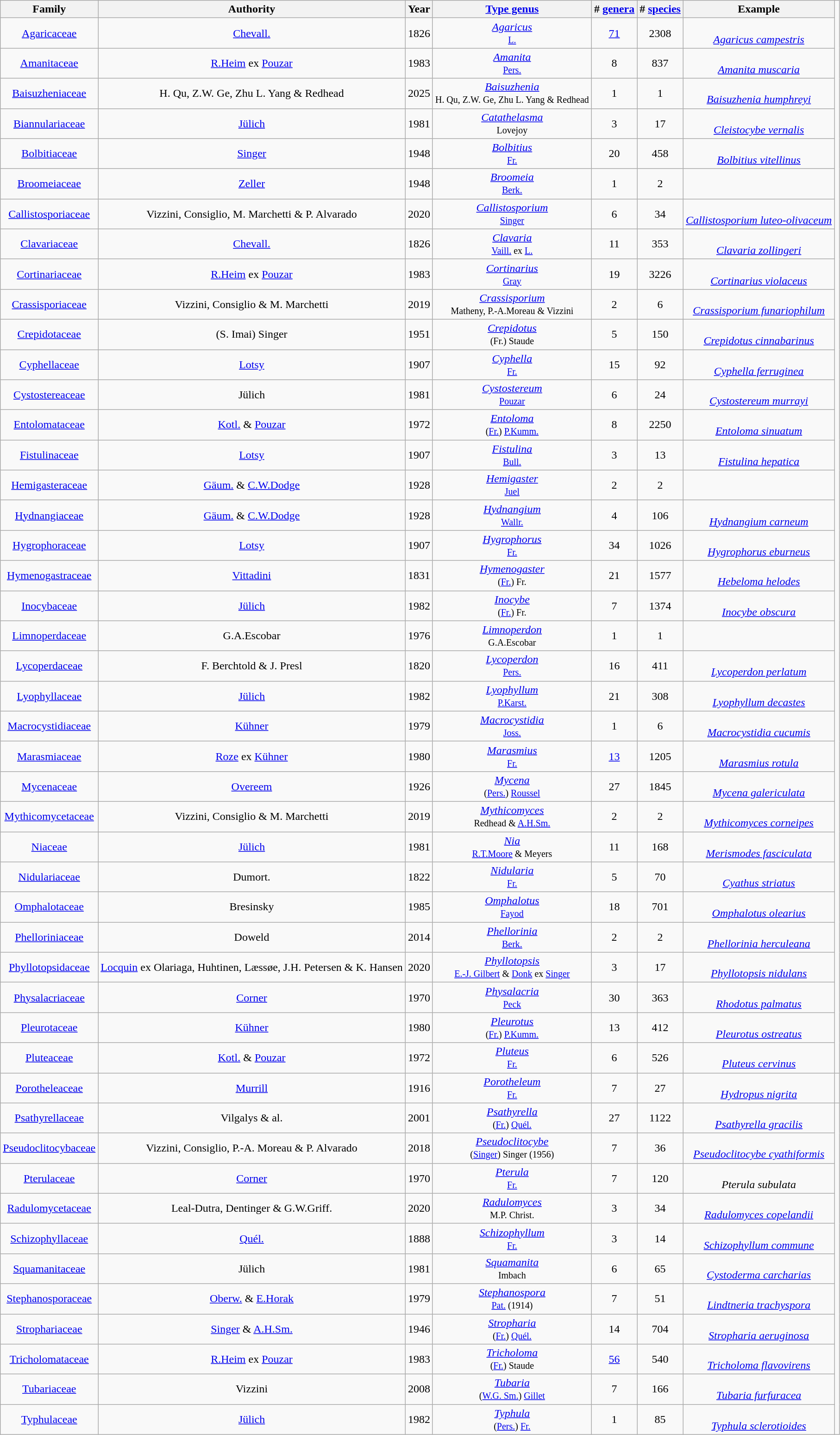<table class="wikitable sortable" border="1" style="text-align:center">
<tr>
<th>Family</th>
<th class="unsortable">Authority</th>
<th>Year</th>
<th><a href='#'>Type genus</a></th>
<th># <a href='#'>genera</a></th>
<th># <a href='#'>species</a></th>
<th class="unsortable">Example</th>
</tr>
<tr>
<td><a href='#'>Agaricaceae</a></td>
<td><a href='#'>Chevall.</a></td>
<td>1826</td>
<td><em><a href='#'>Agaricus</a></em><br><small><a href='#'>L.</a></small></td>
<td><a href='#'>71</a></td>
<td>2308</td>
<td><br><em><a href='#'>Agaricus campestris</a></em></td>
</tr>
<tr>
<td><a href='#'>Amanitaceae</a></td>
<td><a href='#'>R.Heim</a> ex <a href='#'>Pouzar</a></td>
<td>1983</td>
<td><em><a href='#'>Amanita</a></em><br><small><a href='#'>Pers.</a></small></td>
<td>8</td>
<td>837</td>
<td><br><em><a href='#'>Amanita muscaria</a></em></td>
</tr>
<tr>
<td><a href='#'>Baisuzheniaceae</a></td>
<td>H. Qu, Z.W. Ge, Zhu L. Yang & Redhead</td>
<td>2025</td>
<td><em><a href='#'>Baisuzhenia</a></em><br><small> H. Qu, Z.W. Ge, Zhu L. Yang & Redhead</small></td>
<td>1</td>
<td>1</td>
<td><br><em><a href='#'>Baisuzhenia humphreyi</a></em></td>
</tr>
<tr>
<td><a href='#'>Biannulariaceae</a></td>
<td><a href='#'>Jülich</a></td>
<td>1981</td>
<td><em><a href='#'>Catathelasma</a></em><br><small>Lovejoy</small></td>
<td>3 </td>
<td>17</td>
<td><br><em><a href='#'>Cleistocybe vernalis</a></em></td>
</tr>
<tr>
<td><a href='#'>Bolbitiaceae</a></td>
<td><a href='#'>Singer</a></td>
<td>1948</td>
<td><em><a href='#'>Bolbitius</a></em><br><small><a href='#'>Fr.</a></small></td>
<td>20</td>
<td>458</td>
<td><br><em><a href='#'>Bolbitius vitellinus</a></em></td>
</tr>
<tr>
<td><a href='#'>Broomeiaceae</a></td>
<td><a href='#'>Zeller</a></td>
<td>1948</td>
<td><em><a href='#'>Broomeia</a></em><br><small><a href='#'>Berk.</a></small></td>
<td>1</td>
<td>2</td>
<td></td>
</tr>
<tr>
<td><a href='#'>Callistosporiaceae</a></td>
<td>Vizzini, Consiglio, M. Marchetti & P. Alvarado</td>
<td>2020</td>
<td><em><a href='#'>Callistosporium</a></em><br><small><a href='#'>Singer</a></small></td>
<td>6</td>
<td>34</td>
<td><br><em><a href='#'>Callistosporium luteo-olivaceum</a></em></td>
</tr>
<tr>
<td><a href='#'>Clavariaceae</a></td>
<td><a href='#'>Chevall.</a></td>
<td>1826</td>
<td><em><a href='#'>Clavaria</a></em><br><small><a href='#'>Vaill.</a> ex <a href='#'>L.</a></small></td>
<td>11</td>
<td>353</td>
<td><br><em><a href='#'>Clavaria zollingeri</a></em></td>
</tr>
<tr>
<td><a href='#'>Cortinariaceae</a></td>
<td><a href='#'>R.Heim</a> ex <a href='#'>Pouzar</a></td>
<td>1983</td>
<td><em><a href='#'>Cortinarius</a></em><br><small><a href='#'>Gray</a></small></td>
<td>19</td>
<td>3226</td>
<td><br><em><a href='#'>Cortinarius violaceus</a></em></td>
</tr>
<tr>
<td><a href='#'>Crassisporiaceae</a></td>
<td>Vizzini, Consiglio & M. Marchetti</td>
<td>2019</td>
<td><em><a href='#'>Crassisporium</a></em><br><small>Matheny, P.-A.Moreau & Vizzini</small></td>
<td>2</td>
<td>6</td>
<td><br><em><a href='#'>Crassisporium funariophilum</a></em></td>
</tr>
<tr>
<td><a href='#'>Crepidotaceae</a></td>
<td>(S. Imai) Singer</td>
<td>1951</td>
<td><em><a href='#'>Crepidotus</a></em><br><small> (Fr.) Staude</small></td>
<td>5</td>
<td>150</td>
<td><br><em><a href='#'>Crepidotus cinnabarinus</a></em></td>
</tr>
<tr>
<td><a href='#'>Cyphellaceae</a></td>
<td><a href='#'>Lotsy</a></td>
<td>1907</td>
<td><em><a href='#'>Cyphella</a></em><br><small><a href='#'>Fr.</a></small></td>
<td>15</td>
<td>92</td>
<td><br><em><a href='#'>Cyphella ferruginea</a></em></td>
</tr>
<tr>
<td><a href='#'>Cystostereaceae</a></td>
<td>Jülich</td>
<td>1981</td>
<td><em><a href='#'>Cystostereum</a></em><br><small><a href='#'>Pouzar</a></small></td>
<td>6</td>
<td>24</td>
<td><br><em><a href='#'>Cystostereum murrayi</a></em></td>
</tr>
<tr>
<td><a href='#'>Entolomataceae</a></td>
<td><a href='#'>Kotl.</a> & <a href='#'>Pouzar</a></td>
<td>1972</td>
<td><em><a href='#'>Entoloma</a></em><br><small>(<a href='#'>Fr.</a>) <a href='#'>P.Kumm.</a></small></td>
<td>8</td>
<td>2250</td>
<td><br><em><a href='#'>Entoloma sinuatum</a></em></td>
</tr>
<tr>
<td><a href='#'>Fistulinaceae</a></td>
<td><a href='#'>Lotsy</a></td>
<td>1907</td>
<td><em><a href='#'>Fistulina</a></em><br><small><a href='#'>Bull.</a></small></td>
<td>3</td>
<td>13</td>
<td><br><em><a href='#'>Fistulina hepatica</a></em></td>
</tr>
<tr>
<td><a href='#'>Hemigasteraceae</a></td>
<td><a href='#'>Gäum.</a> & <a href='#'>C.W.Dodge</a></td>
<td>1928</td>
<td><em><a href='#'>Hemigaster</a></em><br><small><a href='#'>Juel</a></small></td>
<td>2</td>
<td>2</td>
<td></td>
</tr>
<tr>
<td><a href='#'>Hydnangiaceae</a></td>
<td><a href='#'>Gäum.</a> & <a href='#'>C.W.Dodge</a></td>
<td>1928</td>
<td><em><a href='#'>Hydnangium</a></em><br><small><a href='#'>Wallr.</a></small></td>
<td>4</td>
<td>106</td>
<td><br><em><a href='#'>Hydnangium carneum</a></em></td>
</tr>
<tr>
<td><a href='#'>Hygrophoraceae</a></td>
<td><a href='#'>Lotsy</a></td>
<td>1907</td>
<td><em><a href='#'>Hygrophorus</a></em><br><small><a href='#'>Fr.</a></small></td>
<td>34</td>
<td>1026</td>
<td><br><em><a href='#'>Hygrophorus eburneus</a></em></td>
</tr>
<tr>
<td><a href='#'>Hymenogastraceae</a></td>
<td><a href='#'>Vittadini</a></td>
<td>1831</td>
<td><em><a href='#'>Hymenogaster</a></em><br><small>(<a href='#'>Fr.</a>) Fr.</small></td>
<td>21</td>
<td>1577</td>
<td><br><em><a href='#'>Hebeloma helodes</a></em></td>
</tr>
<tr>
<td><a href='#'>Inocybaceae</a></td>
<td><a href='#'>Jülich</a></td>
<td>1982</td>
<td><em><a href='#'>Inocybe</a></em><br><small>(<a href='#'>Fr.</a>) Fr.</small></td>
<td>7</td>
<td>1374</td>
<td><br><em><a href='#'>Inocybe obscura</a></em></td>
</tr>
<tr>
<td><a href='#'>Limnoperdaceae</a></td>
<td>G.A.Escobar</td>
<td>1976</td>
<td><em><a href='#'>Limnoperdon</a></em><br><small>G.A.Escobar</small></td>
<td>1</td>
<td>1</td>
<td></td>
</tr>
<tr>
<td><a href='#'>Lycoperdaceae</a></td>
<td>F. Berchtold & J. Presl</td>
<td>1820</td>
<td><em><a href='#'>Lycoperdon</a></em><br><small><a href='#'>Pers.</a></small></td>
<td>16</td>
<td>411</td>
<td><br><em><a href='#'>Lycoperdon perlatum</a></em></td>
</tr>
<tr>
<td><a href='#'>Lyophyllaceae</a></td>
<td><a href='#'>Jülich</a></td>
<td>1982</td>
<td><em><a href='#'>Lyophyllum</a></em><br><small><a href='#'>P.Karst.</a></small></td>
<td>21</td>
<td>308</td>
<td><br><em><a href='#'>Lyophyllum decastes</a></em></td>
</tr>
<tr>
<td><a href='#'>Macrocystidiaceae</a></td>
<td><a href='#'>Kühner</a></td>
<td>1979</td>
<td><em><a href='#'>Macrocystidia</a></em><br><small><a href='#'>Joss.</a></small></td>
<td>1</td>
<td>6</td>
<td><br><em><a href='#'>Macrocystidia cucumis</a></em></td>
</tr>
<tr>
<td><a href='#'>Marasmiaceae</a></td>
<td><a href='#'>Roze</a> ex <a href='#'>Kühner</a></td>
<td>1980</td>
<td><em><a href='#'>Marasmius</a></em><br><small><a href='#'>Fr.</a></small></td>
<td><a href='#'>13</a></td>
<td>1205</td>
<td><br><em><a href='#'>Marasmius rotula</a></em></td>
</tr>
<tr>
<td><a href='#'>Mycenaceae</a></td>
<td><a href='#'>Overeem</a></td>
<td>1926</td>
<td><em><a href='#'>Mycena</a></em><br><small>(<a href='#'>Pers.</a>) <a href='#'>Roussel</a></small></td>
<td>27</td>
<td>1845</td>
<td><br><em><a href='#'>Mycena galericulata</a></em></td>
</tr>
<tr>
<td><a href='#'>Mythicomycetaceae</a></td>
<td>Vizzini, Consiglio & M. Marchetti</td>
<td>2019</td>
<td><em><a href='#'>Mythicomyces</a></em><br><small>Redhead & <a href='#'>A.H.Sm.</a></small></td>
<td>2</td>
<td>2</td>
<td><br><em><a href='#'>Mythicomyces corneipes</a></em></td>
</tr>
<tr>
<td><a href='#'>Niaceae</a></td>
<td><a href='#'>Jülich</a></td>
<td>1981</td>
<td><em><a href='#'>Nia</a></em><br><small><a href='#'>R.T.Moore</a> & Meyers</small></td>
<td>11</td>
<td>168</td>
<td><br><em><a href='#'>Merismodes fasciculata</a></em></td>
</tr>
<tr>
<td><a href='#'>Nidulariaceae</a></td>
<td>Dumort.</td>
<td>1822</td>
<td><em><a href='#'>Nidularia</a></em><br><small><a href='#'>Fr.</a></small></td>
<td>5</td>
<td>70</td>
<td><br><em><a href='#'>Cyathus striatus</a></em></td>
</tr>
<tr>
<td><a href='#'>Omphalotaceae</a></td>
<td>Bresinsky</td>
<td>1985</td>
<td><em><a href='#'>Omphalotus</a></em><br><small><a href='#'>Fayod</a></small></td>
<td>18</td>
<td>701</td>
<td><br><em><a href='#'>Omphalotus olearius</a></em></td>
</tr>
<tr>
<td><a href='#'>Phelloriniaceae</a></td>
<td>Doweld</td>
<td>2014</td>
<td><em><a href='#'>Phellorinia</a></em><br><small><a href='#'>Berk.</a></small></td>
<td>2</td>
<td>2</td>
<td><br><em><a href='#'>Phellorinia herculeana</a></em></td>
</tr>
<tr>
<td><a href='#'>Phyllotopsidaceae</a></td>
<td><a href='#'>Locquin</a> ex Olariaga, Huhtinen, Læssøe, J.H. Petersen & K. Hansen</td>
<td>2020</td>
<td><em><a href='#'>Phyllotopsis</a></em><br><small><a href='#'>E.-J. Gilbert</a> & <a href='#'>Donk</a> ex <a href='#'>Singer</a></small></td>
<td>3</td>
<td>17</td>
<td><br><em><a href='#'>Phyllotopsis nidulans</a></em></td>
</tr>
<tr>
<td><a href='#'>Physalacriaceae</a></td>
<td><a href='#'>Corner</a></td>
<td>1970</td>
<td><em><a href='#'>Physalacria</a></em><br><small><a href='#'>Peck</a></small></td>
<td>30</td>
<td>363</td>
<td><br><em><a href='#'>Rhodotus palmatus</a></em></td>
</tr>
<tr>
<td><a href='#'>Pleurotaceae</a></td>
<td><a href='#'>Kühner</a></td>
<td>1980</td>
<td><em><a href='#'>Pleurotus</a></em><br><small> (<a href='#'>Fr.</a>) <a href='#'>P.Kumm.</a></small></td>
<td>13</td>
<td>412</td>
<td><br><em><a href='#'>Pleurotus ostreatus</a></em></td>
</tr>
<tr>
<td><a href='#'>Pluteaceae</a><br></td>
<td><a href='#'>Kotl.</a> & <a href='#'>Pouzar</a></td>
<td>1972</td>
<td><em><a href='#'>Pluteus</a></em><br><small><a href='#'>Fr.</a></small></td>
<td>6</td>
<td>526</td>
<td><br><em><a href='#'>Pluteus cervinus</a></em></td>
</tr>
<tr>
<td><a href='#'>Porotheleaceae</a><br></td>
<td><a href='#'>Murrill</a></td>
<td>1916</td>
<td><em><a href='#'>Porotheleum</a></em><br><small><a href='#'>Fr.</a></small></td>
<td>7</td>
<td>27</td>
<td><br><em><a href='#'>Hydropus nigrita</a></em></td>
<td><br></td>
</tr>
<tr>
<td><a href='#'>Psathyrellaceae</a><br></td>
<td>Vilgalys & al.</td>
<td>2001</td>
<td><em><a href='#'>Psathyrella</a></em><br><small>(<a href='#'>Fr.</a>) <a href='#'>Quél.</a></small></td>
<td>27</td>
<td>1122</td>
<td><br><em><a href='#'>Psathyrella gracilis</a></em></td>
</tr>
<tr>
<td><a href='#'>Pseudoclitocybaceae</a></td>
<td>Vizzini, Consiglio, P.-A. Moreau & P. Alvarado</td>
<td>2018</td>
<td><em><a href='#'>Pseudoclitocybe</a></em><br><small>(<a href='#'>Singer</a>) Singer (1956)</small></td>
<td>7</td>
<td>36</td>
<td><br><em><a href='#'>Pseudoclitocybe cyathiformis</a></em></td>
</tr>
<tr>
<td><a href='#'>Pterulaceae</a><br></td>
<td><a href='#'>Corner</a></td>
<td>1970</td>
<td><em><a href='#'>Pterula</a></em><br><small><a href='#'>Fr.</a></small></td>
<td>7</td>
<td>120</td>
<td><br><em>Pterula subulata</em></td>
</tr>
<tr>
<td><a href='#'>Radulomycetaceae</a><br></td>
<td>Leal-Dutra, Dentinger & G.W.Griff.</td>
<td>2020</td>
<td><em><a href='#'>Radulomyces</a></em><br><small>M.P. Christ.</small></td>
<td>3</td>
<td>34</td>
<td><br><em><a href='#'>Radulomyces copelandii</a></em></td>
</tr>
<tr>
<td><a href='#'>Schizophyllaceae</a></td>
<td><a href='#'>Quél.</a></td>
<td>1888</td>
<td><em><a href='#'>Schizophyllum</a></em><br><small><a href='#'>Fr.</a></small></td>
<td>3</td>
<td>14</td>
<td><br><em><a href='#'>Schizophyllum commune</a></em></td>
</tr>
<tr>
<td><a href='#'>Squamanitaceae</a></td>
<td>Jülich</td>
<td>1981</td>
<td><em><a href='#'>Squamanita</a></em><br><small>Imbach</small></td>
<td>6</td>
<td>65</td>
<td><br><em><a href='#'>Cystoderma carcharias</a></em></td>
</tr>
<tr>
<td><a href='#'>Stephanosporaceae</a></td>
<td><a href='#'>Oberw.</a> & <a href='#'>E.Horak</a></td>
<td>1979</td>
<td><em><a href='#'>Stephanospora</a></em><br><small><a href='#'>Pat.</a> (1914)</small></td>
<td>7</td>
<td>51</td>
<td><br><em><a href='#'>Lindtneria trachyspora</a></em></td>
</tr>
<tr>
<td><a href='#'>Strophariaceae</a></td>
<td><a href='#'>Singer</a> & <a href='#'>A.H.Sm.</a></td>
<td>1946</td>
<td><em><a href='#'>Stropharia</a></em><br><small>(<a href='#'>Fr.</a>) <a href='#'>Quél.</a></small></td>
<td>14</td>
<td>704</td>
<td><br><em><a href='#'>Stropharia aeruginosa</a></em></td>
</tr>
<tr>
<td><a href='#'>Tricholomataceae</a></td>
<td><a href='#'>R.Heim</a> ex <a href='#'>Pouzar</a></td>
<td>1983</td>
<td><em><a href='#'>Tricholoma</a></em><br><small>(<a href='#'>Fr.</a>) Staude</small></td>
<td><a href='#'>56</a></td>
<td>540</td>
<td><br><em><a href='#'>Tricholoma flavovirens</a></em></td>
</tr>
<tr>
<td><a href='#'>Tubariaceae</a></td>
<td>Vizzini</td>
<td>2008</td>
<td><em><a href='#'>Tubaria</a></em><br><small> (<a href='#'>W.G. Sm.</a>) <a href='#'>Gillet</a></small></td>
<td>7</td>
<td>166</td>
<td><br><em><a href='#'>Tubaria furfuracea</a></em></td>
</tr>
<tr>
<td><a href='#'>Typhulaceae</a></td>
<td><a href='#'>Jülich</a></td>
<td>1982</td>
<td><em><a href='#'>Typhula</a></em><br><small>(<a href='#'>Pers.</a>) <a href='#'>Fr.</a></small></td>
<td>1</td>
<td>85</td>
<td><br><em><a href='#'>Typhula sclerotioides</a></em></td>
</tr>
</table>
